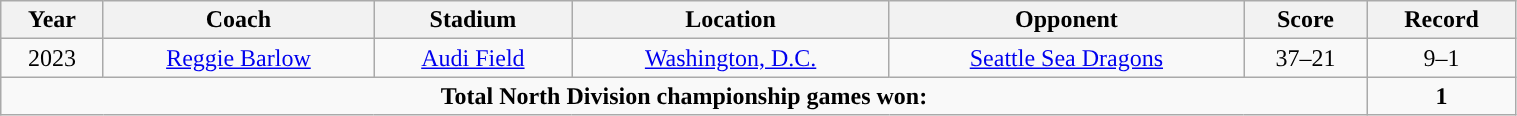<table class="wikitable" style="width:80%;text-align:center">
<tr>
<th>Year</th>
<th>Coach</th>
<th>Stadium</th>
<th>Location</th>
<th>Opponent</th>
<th>Score</th>
<th>Record</th>
</tr>
<tr>
<td>2023</td>
<td><a href='#'>Reggie Barlow</a></td>
<td><a href='#'>Audi Field</a></td>
<td><a href='#'>Washington, D.C.</a></td>
<td><a href='#'>Seattle Sea Dragons</a></td>
<td>37–21</td>
<td>9–1</td>
</tr>
<tr>
<td colspan="6"><strong>Total North Division championship games won:</strong></td>
<td><strong>1</strong></td>
</tr>
</table>
